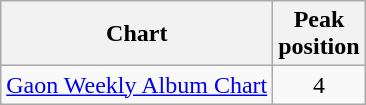<table class="wikitable sortable" style="text-align:center;">
<tr>
<th>Chart </th>
<th>Peak <br> position</th>
</tr>
<tr>
<td><a href='#'>Gaon Weekly Album Chart</a></td>
<td align=center>4</td>
</tr>
</table>
